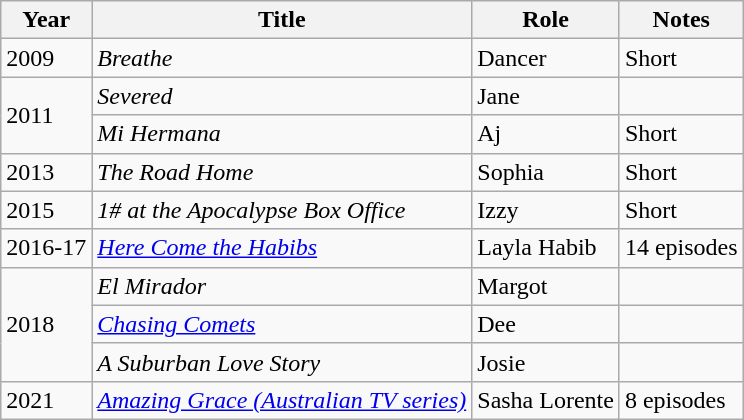<table class="wikitable">
<tr>
<th>Year</th>
<th>Title</th>
<th>Role</th>
<th>Notes</th>
</tr>
<tr>
<td>2009</td>
<td><em>Breathe</em></td>
<td>Dancer</td>
<td>Short</td>
</tr>
<tr>
<td rowspan="2">2011</td>
<td><em>Severed</em></td>
<td>Jane</td>
<td></td>
</tr>
<tr>
<td><em>Mi Hermana</em></td>
<td>Aj</td>
<td>Short</td>
</tr>
<tr>
<td>2013</td>
<td><em>The Road Home</em></td>
<td>Sophia</td>
<td>Short</td>
</tr>
<tr>
<td>2015</td>
<td><em>1# at the Apocalypse Box Office</em></td>
<td>Izzy</td>
<td>Short</td>
</tr>
<tr>
<td>2016-17</td>
<td><em><a href='#'>Here Come the Habibs</a></em></td>
<td>Layla Habib</td>
<td>14 episodes</td>
</tr>
<tr>
<td rowspan="3">2018</td>
<td><em>El Mirador</em></td>
<td>Margot</td>
<td></td>
</tr>
<tr>
<td><em><a href='#'>Chasing Comets</a></em></td>
<td>Dee</td>
<td></td>
</tr>
<tr>
<td><em>A Suburban Love Story</em></td>
<td>Josie</td>
<td></td>
</tr>
<tr>
<td>2021</td>
<td><em><a href='#'>Amazing Grace (Australian TV series)</a></em></td>
<td>Sasha Lorente</td>
<td>8 episodes</td>
</tr>
</table>
